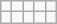<table class="wikitable">
<tr>
<td></td>
<td></td>
<td></td>
<td></td>
<td></td>
</tr>
<tr>
<td></td>
<td></td>
<td></td>
<td></td>
<td></td>
</tr>
</table>
